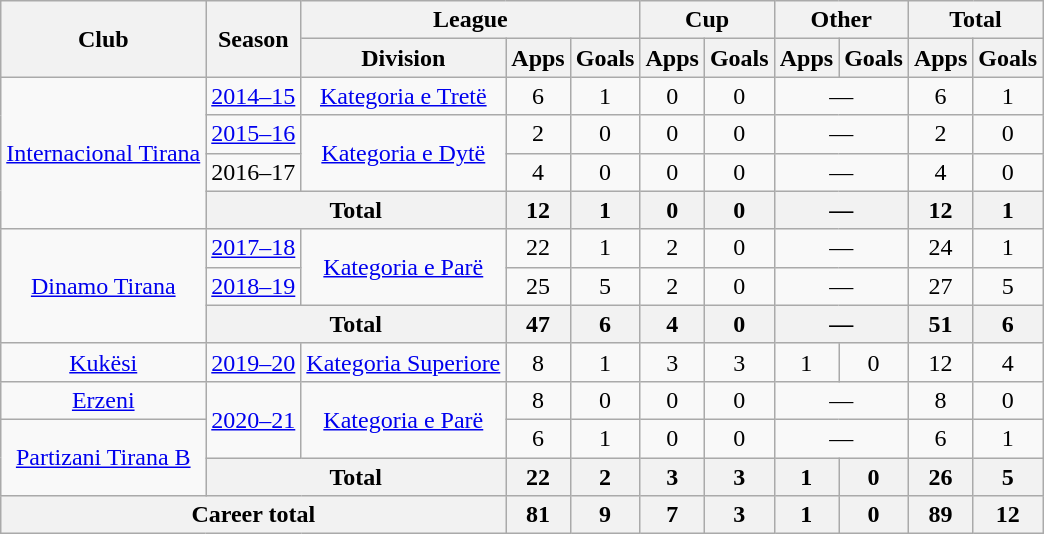<table class="wikitable" style="text-align:center">
<tr>
<th rowspan="2">Club</th>
<th rowspan="2">Season</th>
<th colspan="3">League</th>
<th colspan="2">Cup</th>
<th colspan="2">Other</th>
<th colspan="2">Total</th>
</tr>
<tr>
<th>Division</th>
<th>Apps</th>
<th>Goals</th>
<th>Apps</th>
<th>Goals</th>
<th>Apps</th>
<th>Goals</th>
<th>Apps</th>
<th>Goals</th>
</tr>
<tr>
<td rowspan="4"><a href='#'>Internacional Tirana</a></td>
<td><a href='#'>2014–15</a></td>
<td><a href='#'>Kategoria e Tretë</a></td>
<td>6</td>
<td>1</td>
<td>0</td>
<td>0</td>
<td colspan="2">—</td>
<td>6</td>
<td>1</td>
</tr>
<tr>
<td><a href='#'>2015–16</a></td>
<td rowspan="2"><a href='#'>Kategoria e Dytë</a></td>
<td>2</td>
<td>0</td>
<td>0</td>
<td>0</td>
<td colspan="2">—</td>
<td>2</td>
<td>0</td>
</tr>
<tr>
<td>2016–17</td>
<td>4</td>
<td>0</td>
<td>0</td>
<td>0</td>
<td colspan="2">—</td>
<td>4</td>
<td>0</td>
</tr>
<tr>
<th colspan="2">Total</th>
<th>12</th>
<th>1</th>
<th>0</th>
<th>0</th>
<th colspan="2">—</th>
<th>12</th>
<th>1</th>
</tr>
<tr>
<td rowspan="3"><a href='#'>Dinamo Tirana</a></td>
<td><a href='#'>2017–18</a></td>
<td rowspan="2"><a href='#'>Kategoria e Parë</a></td>
<td>22</td>
<td>1</td>
<td>2</td>
<td>0</td>
<td colspan="2">—</td>
<td>24</td>
<td>1</td>
</tr>
<tr>
<td><a href='#'>2018–19</a></td>
<td>25</td>
<td>5</td>
<td>2</td>
<td>0</td>
<td colspan="2">—</td>
<td>27</td>
<td>5</td>
</tr>
<tr>
<th colspan="2">Total</th>
<th>47</th>
<th>6</th>
<th>4</th>
<th>0</th>
<th colspan="2">—</th>
<th>51</th>
<th>6</th>
</tr>
<tr>
<td><a href='#'>Kukësi</a></td>
<td><a href='#'>2019–20</a></td>
<td><a href='#'>Kategoria Superiore</a></td>
<td>8</td>
<td>1</td>
<td>3</td>
<td>3</td>
<td>1</td>
<td>0</td>
<td>12</td>
<td>4</td>
</tr>
<tr>
<td><a href='#'>Erzeni</a></td>
<td rowspan="2"><a href='#'>2020–21</a></td>
<td rowspan="2"><a href='#'>Kategoria e Parë</a></td>
<td>8</td>
<td>0</td>
<td>0</td>
<td>0</td>
<td colspan="2">—</td>
<td>8</td>
<td>0</td>
</tr>
<tr>
<td rowspan="2"><a href='#'>Partizani Tirana B</a></td>
<td>6</td>
<td>1</td>
<td>0</td>
<td>0</td>
<td colspan="2">—</td>
<td>6</td>
<td>1</td>
</tr>
<tr>
<th colspan="2">Total</th>
<th>22</th>
<th>2</th>
<th>3</th>
<th>3</th>
<th>1</th>
<th>0</th>
<th>26</th>
<th>5</th>
</tr>
<tr>
<th colspan="3">Career total</th>
<th>81</th>
<th>9</th>
<th>7</th>
<th>3</th>
<th>1</th>
<th>0</th>
<th>89</th>
<th>12</th>
</tr>
</table>
